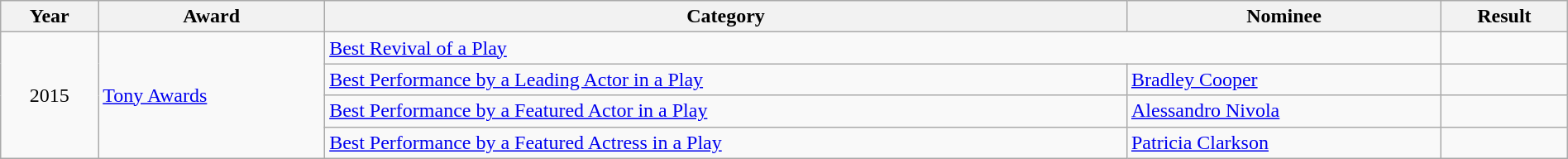<table class="wikitable" style="width:100%;">
<tr>
<th>Year</th>
<th><strong>Award</strong></th>
<th><strong>Category</strong></th>
<th><strong>Nominee</strong></th>
<th><strong>Result</strong></th>
</tr>
<tr>
<td align="center" rowspan="4">2015</td>
<td rowspan="4"><a href='#'>Tony Awards</a></td>
<td colspan="2"><a href='#'>Best Revival of a Play</a></td>
<td></td>
</tr>
<tr>
<td><a href='#'>Best Performance by a Leading Actor in a Play</a></td>
<td><a href='#'>Bradley Cooper</a></td>
<td></td>
</tr>
<tr>
<td><a href='#'>Best Performance by a Featured Actor in a Play</a></td>
<td><a href='#'>Alessandro Nivola</a></td>
<td></td>
</tr>
<tr>
<td><a href='#'>Best Performance by a Featured Actress in a Play</a></td>
<td><a href='#'>Patricia Clarkson</a></td>
<td></td>
</tr>
</table>
